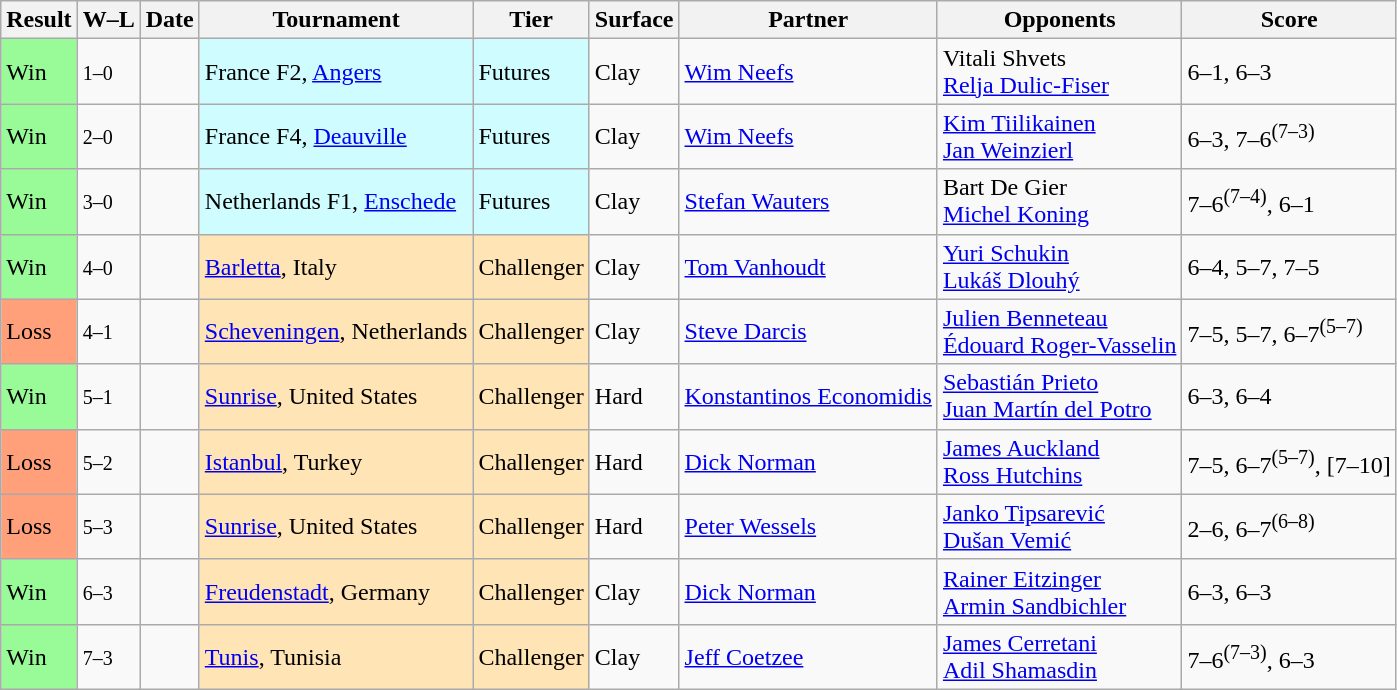<table class="sortable wikitable">
<tr>
<th>Result</th>
<th class="unsortable">W–L</th>
<th>Date</th>
<th>Tournament</th>
<th>Tier</th>
<th>Surface</th>
<th>Partner</th>
<th>Opponents</th>
<th class="unsortable">Score</th>
</tr>
<tr>
<td bgcolor=98FB98>Win</td>
<td><small>1–0</small></td>
<td></td>
<td style="background:#cffcff;">France F2, <a href='#'>Angers</a></td>
<td style="background:#cffcff;">Futures</td>
<td>Clay</td>
<td> <a href='#'>Wim Neefs</a></td>
<td> Vitali Shvets <br>  <a href='#'>Relja Dulic-Fiser</a></td>
<td>6–1, 6–3</td>
</tr>
<tr>
<td bgcolor=98FB98>Win</td>
<td><small>2–0</small></td>
<td></td>
<td style="background:#cffcff;">France F4, <a href='#'>Deauville</a></td>
<td style="background:#cffcff;">Futures</td>
<td>Clay</td>
<td> <a href='#'>Wim Neefs</a></td>
<td> <a href='#'>Kim Tiilikainen</a> <br>  <a href='#'>Jan Weinzierl</a></td>
<td>6–3, 7–6<sup>(7–3)</sup></td>
</tr>
<tr>
<td bgcolor=98FB98>Win</td>
<td><small>3–0</small></td>
<td></td>
<td style="background:#cffcff;">Netherlands F1, <a href='#'>Enschede</a></td>
<td style="background:#cffcff;">Futures</td>
<td>Clay</td>
<td> <a href='#'>Stefan Wauters</a></td>
<td> Bart De Gier <br>  <a href='#'>Michel Koning</a></td>
<td>7–6<sup>(7–4)</sup>, 6–1</td>
</tr>
<tr>
<td bgcolor=98FB98>Win</td>
<td><small>4–0</small></td>
<td></td>
<td style="background:moccasin;"><a href='#'>Barletta</a>, Italy</td>
<td style="background:moccasin;">Challenger</td>
<td>Clay</td>
<td> <a href='#'>Tom Vanhoudt</a></td>
<td> <a href='#'>Yuri Schukin</a> <br>  <a href='#'>Lukáš Dlouhý</a></td>
<td>6–4, 5–7, 7–5</td>
</tr>
<tr>
<td bgcolor=FFA07A>Loss</td>
<td><small>4–1</small></td>
<td></td>
<td style="background:moccasin;"><a href='#'>Scheveningen</a>, Netherlands</td>
<td style="background:moccasin;">Challenger</td>
<td>Clay</td>
<td> <a href='#'>Steve Darcis</a></td>
<td> <a href='#'>Julien Benneteau</a> <br>  <a href='#'>Édouard Roger-Vasselin</a></td>
<td>7–5, 5–7, 6–7<sup>(5–7)</sup></td>
</tr>
<tr>
<td bgcolor=98FB98>Win</td>
<td><small>5–1</small></td>
<td></td>
<td style="background:moccasin;"><a href='#'>Sunrise</a>, United States</td>
<td style="background:moccasin;">Challenger</td>
<td>Hard</td>
<td> <a href='#'>Konstantinos Economidis</a></td>
<td> <a href='#'>Sebastián Prieto</a> <br>  <a href='#'>Juan Martín del Potro</a></td>
<td>6–3, 6–4</td>
</tr>
<tr>
<td bgcolor=FFA07A>Loss</td>
<td><small>5–2</small></td>
<td></td>
<td style="background:moccasin;"><a href='#'>Istanbul</a>, Turkey</td>
<td style="background:moccasin;">Challenger</td>
<td>Hard</td>
<td> <a href='#'>Dick Norman</a></td>
<td> <a href='#'>James Auckland</a> <br>  <a href='#'>Ross Hutchins</a></td>
<td>7–5, 6–7<sup>(5–7)</sup>, [7–10]</td>
</tr>
<tr>
<td bgcolor=FFA07A>Loss</td>
<td><small>5–3</small></td>
<td></td>
<td style="background:moccasin;"><a href='#'>Sunrise</a>, United States</td>
<td style="background:moccasin;">Challenger</td>
<td>Hard</td>
<td> <a href='#'>Peter Wessels</a></td>
<td> <a href='#'>Janko Tipsarević</a> <br>  <a href='#'>Dušan Vemić</a></td>
<td>2–6, 6–7<sup>(6–8)</sup></td>
</tr>
<tr>
<td bgcolor=98FB98>Win</td>
<td><small>6–3</small></td>
<td></td>
<td style="background:moccasin;"><a href='#'>Freudenstadt</a>, Germany</td>
<td style="background:moccasin;">Challenger</td>
<td>Clay</td>
<td> <a href='#'>Dick Norman</a></td>
<td> <a href='#'>Rainer Eitzinger</a> <br>  <a href='#'>Armin Sandbichler</a></td>
<td>6–3, 6–3</td>
</tr>
<tr>
<td bgcolor=98FB98>Win</td>
<td><small>7–3</small></td>
<td></td>
<td style="background:moccasin;"><a href='#'>Tunis</a>, Tunisia</td>
<td style="background:moccasin;">Challenger</td>
<td>Clay</td>
<td> <a href='#'>Jeff Coetzee</a></td>
<td> <a href='#'>James Cerretani</a> <br>  <a href='#'>Adil Shamasdin</a></td>
<td>7–6<sup>(7–3)</sup>, 6–3</td>
</tr>
</table>
